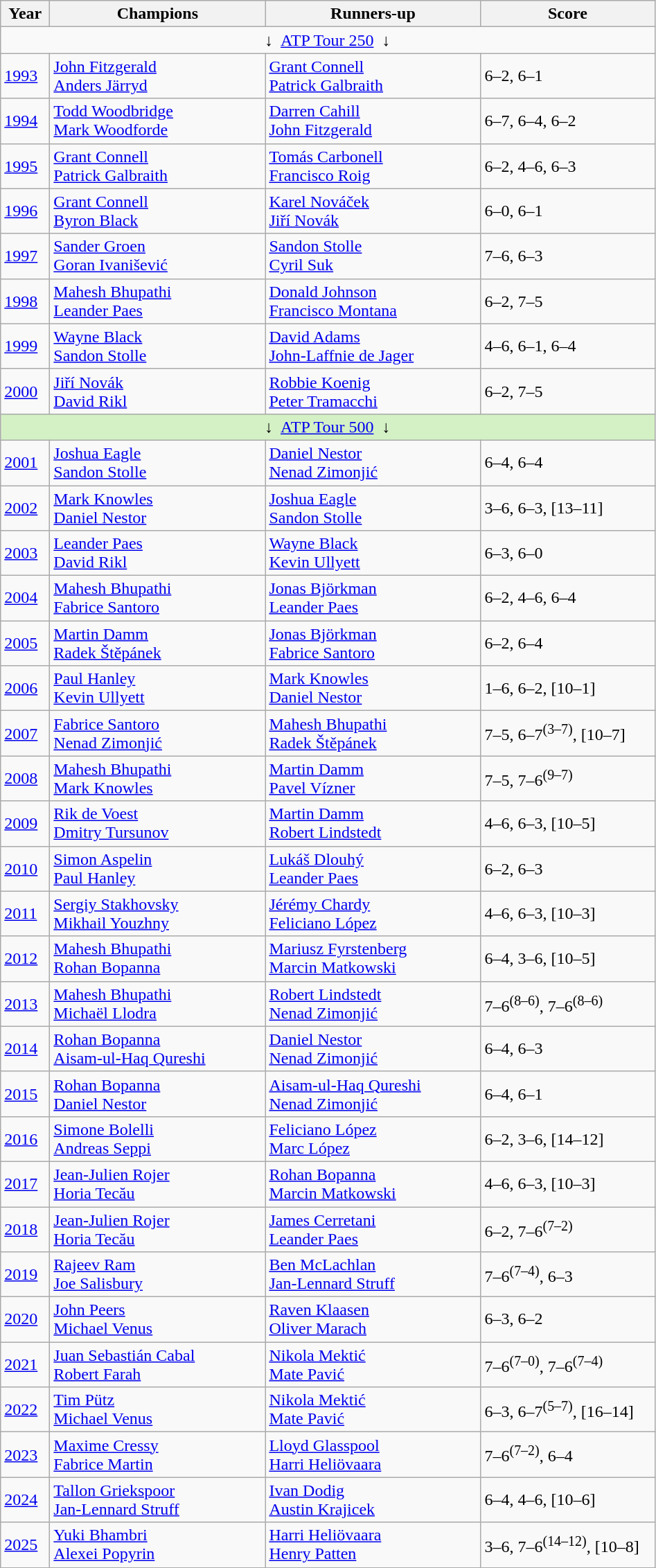<table class="wikitable">
<tr>
<th style="width:40px">Year</th>
<th style="width:200px">Champions</th>
<th style="width:200px">Runners-up</th>
<th style="width:160px" class="unsortable">Score</th>
</tr>
<tr>
<td colspan=5 align=center>↓  <a href='#'>ATP Tour 250</a>  ↓</td>
</tr>
<tr>
<td><a href='#'>1993</a></td>
<td> <a href='#'>John Fitzgerald</a> <br>  <a href='#'>Anders Järryd</a></td>
<td> <a href='#'>Grant Connell</a> <br>  <a href='#'>Patrick Galbraith</a></td>
<td>6–2, 6–1</td>
</tr>
<tr>
<td><a href='#'>1994</a></td>
<td> <a href='#'>Todd Woodbridge</a> <br>  <a href='#'>Mark Woodforde</a></td>
<td> <a href='#'>Darren Cahill</a> <br>  <a href='#'>John Fitzgerald</a></td>
<td>6–7, 6–4, 6–2</td>
</tr>
<tr>
<td><a href='#'>1995</a></td>
<td> <a href='#'>Grant Connell</a> <br>  <a href='#'>Patrick Galbraith</a></td>
<td> <a href='#'>Tomás Carbonell</a> <br>  <a href='#'>Francisco Roig</a></td>
<td>6–2, 4–6, 6–3</td>
</tr>
<tr>
<td><a href='#'>1996</a></td>
<td> <a href='#'>Grant Connell</a>  <br>  <a href='#'>Byron Black</a></td>
<td> <a href='#'>Karel Nováček</a> <br>  <a href='#'>Jiří Novák</a></td>
<td>6–0, 6–1</td>
</tr>
<tr>
<td><a href='#'>1997</a></td>
<td> <a href='#'>Sander Groen</a> <br>  <a href='#'>Goran Ivanišević</a></td>
<td> <a href='#'>Sandon Stolle</a> <br>  <a href='#'>Cyril Suk</a></td>
<td>7–6, 6–3</td>
</tr>
<tr>
<td><a href='#'>1998</a></td>
<td> <a href='#'>Mahesh Bhupathi</a> <br>  <a href='#'>Leander Paes</a></td>
<td> <a href='#'>Donald Johnson</a> <br>  <a href='#'>Francisco Montana</a></td>
<td>6–2, 7–5</td>
</tr>
<tr>
<td><a href='#'>1999</a></td>
<td> <a href='#'>Wayne Black</a> <br>  <a href='#'>Sandon Stolle</a></td>
<td> <a href='#'>David Adams</a> <br>  <a href='#'>John-Laffnie de Jager</a></td>
<td>4–6, 6–1, 6–4</td>
</tr>
<tr>
<td><a href='#'>2000</a></td>
<td> <a href='#'>Jiří Novák</a> <br>  <a href='#'>David Rikl</a></td>
<td> <a href='#'>Robbie Koenig</a> <br>  <a href='#'>Peter Tramacchi</a></td>
<td>6–2, 7–5</td>
</tr>
<tr>
<td colspan=5 style=background:#D4F1C5 align=center>↓  <a href='#'>ATP Tour 500</a>  ↓</td>
</tr>
<tr>
<td><a href='#'>2001</a></td>
<td> <a href='#'>Joshua Eagle</a> <br>  <a href='#'>Sandon Stolle</a> </td>
<td> <a href='#'>Daniel Nestor</a> <br>  <a href='#'>Nenad Zimonjić</a></td>
<td>6–4, 6–4</td>
</tr>
<tr>
<td><a href='#'>2002</a></td>
<td> <a href='#'>Mark Knowles</a> <br>  <a href='#'>Daniel Nestor</a></td>
<td> <a href='#'>Joshua Eagle</a> <br>  <a href='#'>Sandon Stolle</a></td>
<td>3–6, 6–3, [13–11]</td>
</tr>
<tr>
<td><a href='#'>2003</a></td>
<td> <a href='#'>Leander Paes</a> <br>  <a href='#'>David Rikl</a> </td>
<td> <a href='#'>Wayne Black</a> <br>  <a href='#'>Kevin Ullyett</a></td>
<td>6–3, 6–0</td>
</tr>
<tr>
<td><a href='#'>2004</a></td>
<td> <a href='#'>Mahesh Bhupathi</a>  <br>  <a href='#'>Fabrice Santoro</a></td>
<td> <a href='#'>Jonas Björkman</a> <br>  <a href='#'>Leander Paes</a></td>
<td>6–2, 4–6, 6–4</td>
</tr>
<tr>
<td><a href='#'>2005</a></td>
<td> <a href='#'>Martin Damm</a> <br>  <a href='#'>Radek Štěpánek</a></td>
<td> <a href='#'>Jonas Björkman</a> <br>  <a href='#'>Fabrice Santoro</a></td>
<td>6–2, 6–4</td>
</tr>
<tr>
<td><a href='#'>2006</a></td>
<td> <a href='#'>Paul Hanley</a> <br>  <a href='#'>Kevin Ullyett</a></td>
<td> <a href='#'>Mark Knowles</a> <br>  <a href='#'>Daniel Nestor</a></td>
<td>1–6, 6–2, [10–1]</td>
</tr>
<tr>
<td><a href='#'>2007</a></td>
<td> <a href='#'>Fabrice Santoro</a>  <br>  <a href='#'>Nenad Zimonjić</a></td>
<td> <a href='#'>Mahesh Bhupathi</a> <br>  <a href='#'>Radek Štěpánek</a></td>
<td>7–5, 6–7<sup>(3–7)</sup>, [10–7]</td>
</tr>
<tr>
<td><a href='#'>2008</a></td>
<td> <a href='#'>Mahesh Bhupathi</a>  <br>  <a href='#'>Mark Knowles</a> </td>
<td> <a href='#'>Martin Damm</a> <br>  <a href='#'>Pavel Vízner</a></td>
<td>7–5, 7–6<sup>(9–7)</sup></td>
</tr>
<tr>
<td><a href='#'>2009</a></td>
<td> <a href='#'>Rik de Voest</a> <br>  <a href='#'>Dmitry Tursunov</a></td>
<td> <a href='#'>Martin Damm</a> <br>  <a href='#'>Robert Lindstedt</a></td>
<td>4–6, 6–3, [10–5]</td>
</tr>
<tr>
<td><a href='#'>2010</a></td>
<td> <a href='#'>Simon Aspelin</a> <br>  <a href='#'>Paul Hanley</a></td>
<td> <a href='#'>Lukáš Dlouhý</a> <br>  <a href='#'>Leander Paes</a></td>
<td>6–2, 6–3</td>
</tr>
<tr>
<td><a href='#'>2011</a></td>
<td> <a href='#'>Sergiy Stakhovsky</a> <br>  <a href='#'>Mikhail Youzhny</a></td>
<td> <a href='#'>Jérémy Chardy</a> <br>  <a href='#'>Feliciano López</a></td>
<td>4–6, 6–3, [10–3]</td>
</tr>
<tr>
<td><a href='#'>2012</a></td>
<td> <a href='#'>Mahesh Bhupathi</a>  <br>  <a href='#'>Rohan Bopanna</a></td>
<td> <a href='#'>Mariusz Fyrstenberg</a> <br>  <a href='#'>Marcin Matkowski</a></td>
<td>6–4, 3–6, [10–5]</td>
</tr>
<tr>
<td><a href='#'>2013</a></td>
<td> <a href='#'>Mahesh Bhupathi</a>  <br>  <a href='#'>Michaël Llodra</a></td>
<td> <a href='#'>Robert Lindstedt</a> <br>  <a href='#'>Nenad Zimonjić</a></td>
<td>7–6<sup>(8–6)</sup>, 7–6<sup>(8–6)</sup></td>
</tr>
<tr>
<td><a href='#'>2014</a></td>
<td> <a href='#'>Rohan Bopanna</a>  <br>  <a href='#'>Aisam-ul-Haq Qureshi</a></td>
<td> <a href='#'>Daniel Nestor</a> <br>  <a href='#'>Nenad Zimonjić</a></td>
<td>6–4, 6–3</td>
</tr>
<tr>
<td><a href='#'>2015</a></td>
<td> <a href='#'>Rohan Bopanna</a>  <br>  <a href='#'>Daniel Nestor</a> </td>
<td> <a href='#'>Aisam-ul-Haq Qureshi</a> <br>  <a href='#'>Nenad Zimonjić</a></td>
<td>6–4, 6–1</td>
</tr>
<tr>
<td><a href='#'>2016</a></td>
<td> <a href='#'>Simone Bolelli</a> <br>  <a href='#'>Andreas Seppi</a></td>
<td> <a href='#'>Feliciano López</a> <br>  <a href='#'>Marc López</a></td>
<td>6–2, 3–6, [14–12]</td>
</tr>
<tr>
<td><a href='#'>2017</a></td>
<td> <a href='#'>Jean-Julien Rojer</a> <br>  <a href='#'>Horia Tecău</a></td>
<td> <a href='#'>Rohan Bopanna</a> <br>  <a href='#'>Marcin Matkowski</a></td>
<td>4–6, 6–3, [10–3]</td>
</tr>
<tr>
<td><a href='#'>2018</a></td>
<td> <a href='#'>Jean-Julien Rojer</a>  <br>  <a href='#'>Horia Tecău</a> </td>
<td> <a href='#'>James Cerretani</a><br> <a href='#'>Leander Paes</a></td>
<td>6–2, 7–6<sup>(7–2)</sup></td>
</tr>
<tr>
<td><a href='#'>2019</a></td>
<td> <a href='#'>Rajeev Ram</a> <br>  <a href='#'>Joe Salisbury</a></td>
<td> <a href='#'>Ben McLachlan</a> <br> <a href='#'>Jan-Lennard Struff</a></td>
<td>7–6<sup>(7–4)</sup>, 6–3</td>
</tr>
<tr>
<td><a href='#'>2020</a></td>
<td> <a href='#'>John Peers</a> <br>  <a href='#'>Michael Venus</a></td>
<td> <a href='#'>Raven Klaasen</a> <br>  <a href='#'>Oliver Marach</a></td>
<td>6–3, 6–2</td>
</tr>
<tr>
<td><a href='#'>2021</a></td>
<td> <a href='#'>Juan Sebastián Cabal</a> <br>  <a href='#'>Robert Farah</a></td>
<td> <a href='#'>Nikola Mektić</a> <br>  <a href='#'>Mate Pavić</a></td>
<td>7–6<sup>(7–0)</sup>, 7–6<sup>(7–4)</sup></td>
</tr>
<tr>
<td><a href='#'>2022</a></td>
<td> <a href='#'>Tim Pütz</a> <br>  <a href='#'>Michael Venus</a></td>
<td> <a href='#'>Nikola Mektić</a> <br>  <a href='#'>Mate Pavić</a></td>
<td>6–3, 6–7<sup>(5–7)</sup>, [16–14]</td>
</tr>
<tr>
<td><a href='#'>2023</a></td>
<td> <a href='#'>Maxime Cressy</a> <br>  <a href='#'>Fabrice Martin</a></td>
<td> <a href='#'>Lloyd Glasspool</a> <br>  <a href='#'>Harri Heliövaara</a></td>
<td>7–6<sup>(7–2)</sup>, 6–4</td>
</tr>
<tr>
<td><a href='#'>2024</a></td>
<td> <a href='#'>Tallon Griekspoor</a> <br>  <a href='#'>Jan-Lennard Struff</a></td>
<td> <a href='#'>Ivan Dodig</a> <br>  <a href='#'>Austin Krajicek</a></td>
<td>6–4, 4–6, [10–6]</td>
</tr>
<tr>
<td><a href='#'>2025</a></td>
<td> <a href='#'>Yuki Bhambri</a> <br>  <a href='#'>Alexei Popyrin</a></td>
<td> <a href='#'>Harri Heliövaara</a> <br>  <a href='#'>Henry Patten</a></td>
<td>3–6, 7–6<sup>(14–12)</sup>, [10–8]</td>
</tr>
</table>
